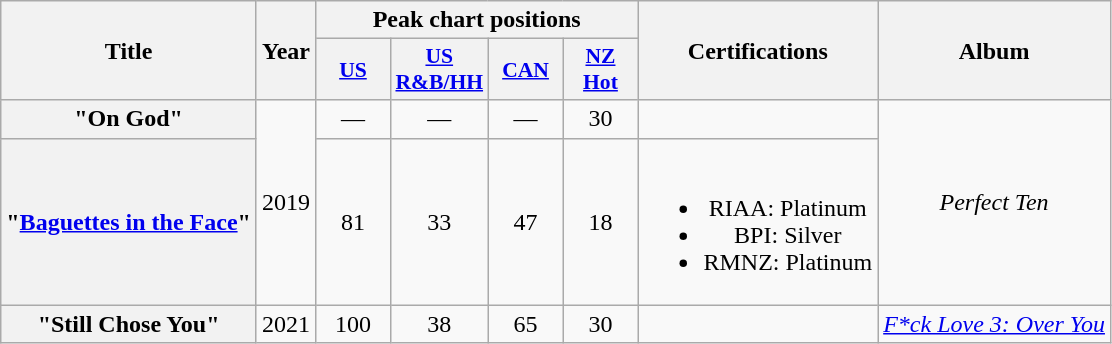<table class="wikitable plainrowheaders" style="text-align:center;">
<tr>
<th scope="col" rowspan="2">Title</th>
<th scope="col" rowspan="2">Year</th>
<th scope="col" colspan="4">Peak chart positions</th>
<th scope="col" rowspan="2">Certifications</th>
<th scope="col" rowspan="2">Album</th>
</tr>
<tr>
<th scope="col" style="width:3em;font-size:90%;"><a href='#'>US</a><br></th>
<th scope="col" style="width:3em;font-size:90%;"><a href='#'>US<br>R&B/HH</a><br></th>
<th scope="col" style="width:3em;font-size:90%;"><a href='#'>CAN</a><br></th>
<th scope="col" style="width:3em;font-size:90%;"><a href='#'>NZ<br>Hot</a><br></th>
</tr>
<tr>
<th scope="row">"On God"<br></th>
<td rowspan="2">2019</td>
<td>—</td>
<td>—</td>
<td>—</td>
<td>30</td>
<td></td>
<td rowspan="2"><em>Perfect Ten</em></td>
</tr>
<tr>
<th scope="row">"<a href='#'>Baguettes in the Face</a>"<br></th>
<td>81</td>
<td>33</td>
<td>47</td>
<td>18</td>
<td><br><ul><li>RIAA: Platinum</li><li>BPI: Silver</li><li>RMNZ: Platinum</li></ul></td>
</tr>
<tr>
<th scope="row">"Still Chose You"<br></th>
<td>2021</td>
<td>100</td>
<td>38</td>
<td>65</td>
<td>30</td>
<td></td>
<td><em><a href='#'>F*ck Love 3: Over You</a></em></td>
</tr>
</table>
